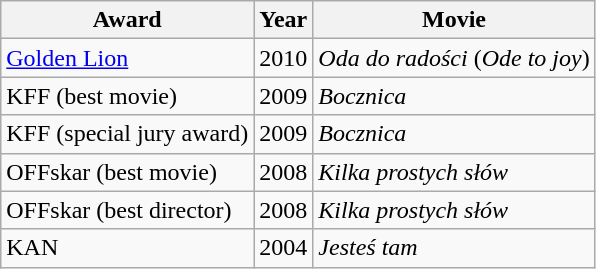<table class="wikitable">
<tr>
<th>Award</th>
<th>Year</th>
<th>Movie</th>
</tr>
<tr>
<td><a href='#'>Golden Lion</a></td>
<td>2010</td>
<td><em>Oda do radości</em> (<em>Ode to joy</em>)</td>
</tr>
<tr>
<td>KFF (best movie)</td>
<td>2009</td>
<td><em>Bocznica</em></td>
</tr>
<tr>
<td>KFF (special jury award)</td>
<td>2009</td>
<td><em>Bocznica</em></td>
</tr>
<tr>
<td>OFFskar (best movie)</td>
<td>2008</td>
<td><em>Kilka prostych słów</em></td>
</tr>
<tr>
<td>OFFskar (best director)</td>
<td>2008</td>
<td><em>Kilka prostych słów</em></td>
</tr>
<tr>
<td>KAN</td>
<td>2004</td>
<td><em>Jesteś tam</em></td>
</tr>
</table>
